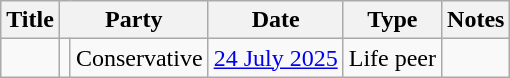<table class="wikitable sortable">
<tr>
<th>Title</th>
<th colspan=2>Party</th>
<th>Date</th>
<th>Type</th>
<th class=unsortable>Notes</th>
</tr>
<tr>
<td></td>
<td></td>
<td>Conservative</td>
<td><a href='#'>24 July 2025</a></td>
<td>Life peer</td>
</tr>
</table>
